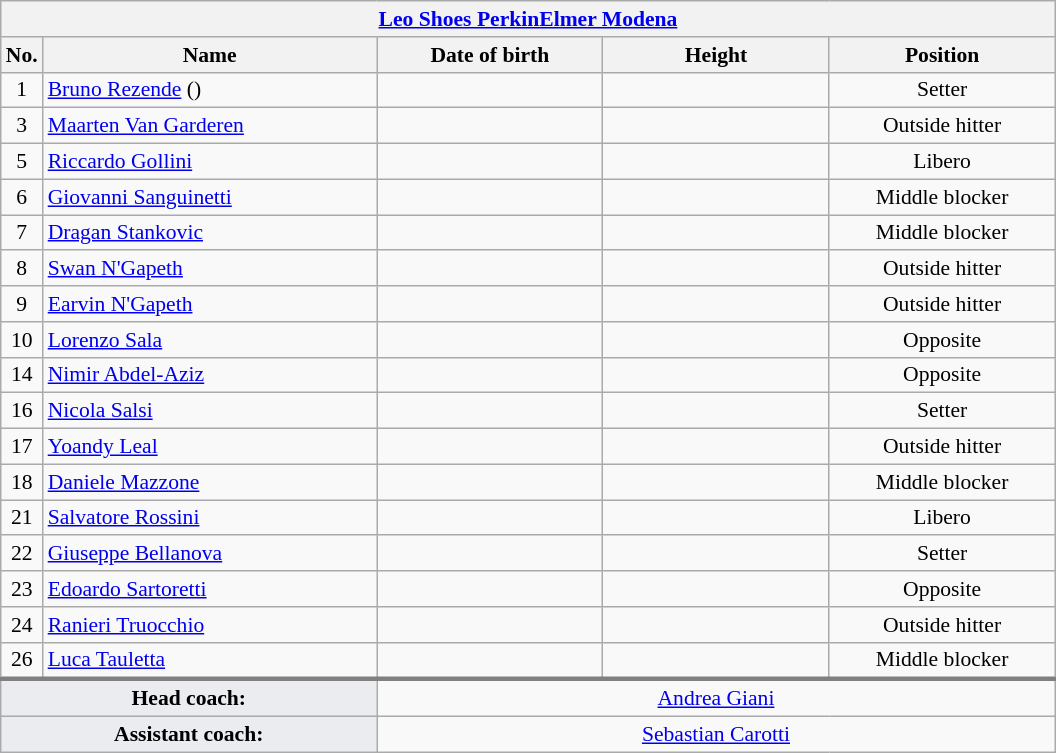<table class="wikitable collapsible collapsed" style="font-size:90%; text-align:center">
<tr>
<th colspan=5 style="width:30em"><a href='#'>Leo Shoes PerkinElmer Modena</a></th>
</tr>
<tr>
<th>No.</th>
<th style="width:15em">Name</th>
<th style="width:10em">Date of birth</th>
<th style="width:10em">Height</th>
<th style="width:10em">Position</th>
</tr>
<tr>
<td>1</td>
<td align=left> <a href='#'>Bruno Rezende</a> ()</td>
<td align=right></td>
<td></td>
<td>Setter</td>
</tr>
<tr>
<td>3</td>
<td align=left> <a href='#'>Maarten Van Garderen</a></td>
<td align=right></td>
<td></td>
<td>Outside hitter</td>
</tr>
<tr>
<td>5</td>
<td align=left> <a href='#'>Riccardo Gollini</a></td>
<td align=right></td>
<td></td>
<td>Libero</td>
</tr>
<tr>
<td>6</td>
<td align=left> <a href='#'>Giovanni Sanguinetti</a></td>
<td align=right></td>
<td></td>
<td>Middle blocker</td>
</tr>
<tr>
<td>7</td>
<td align=left> <a href='#'>Dragan Stankovic</a></td>
<td align=right></td>
<td></td>
<td>Middle blocker</td>
</tr>
<tr>
<td>8</td>
<td align=left> <a href='#'>Swan N'Gapeth</a></td>
<td align=right></td>
<td></td>
<td>Outside hitter</td>
</tr>
<tr>
<td>9</td>
<td align=left> <a href='#'>Earvin N'Gapeth</a></td>
<td align=right></td>
<td></td>
<td>Outside hitter</td>
</tr>
<tr>
<td>10</td>
<td align=left> <a href='#'>Lorenzo Sala</a></td>
<td align=right></td>
<td></td>
<td>Opposite</td>
</tr>
<tr>
<td>14</td>
<td align=left> <a href='#'>Nimir Abdel-Aziz</a></td>
<td align=right></td>
<td></td>
<td>Opposite</td>
</tr>
<tr>
<td>16</td>
<td align=left> <a href='#'>Nicola Salsi</a></td>
<td align=right></td>
<td></td>
<td>Setter</td>
</tr>
<tr>
<td>17</td>
<td align=left> <a href='#'>Yoandy Leal</a></td>
<td align=right></td>
<td></td>
<td>Outside hitter</td>
</tr>
<tr>
<td>18</td>
<td align=left> <a href='#'>Daniele Mazzone</a></td>
<td align=right></td>
<td></td>
<td>Middle blocker</td>
</tr>
<tr>
<td>21</td>
<td align=left> <a href='#'>Salvatore Rossini</a></td>
<td align=right></td>
<td></td>
<td>Libero</td>
</tr>
<tr>
<td>22</td>
<td align=left> <a href='#'>Giuseppe Bellanova</a></td>
<td align=right></td>
<td></td>
<td>Setter</td>
</tr>
<tr>
<td>23</td>
<td align=left> <a href='#'>Edoardo Sartoretti</a></td>
<td align=right></td>
<td></td>
<td>Opposite</td>
</tr>
<tr>
<td>24</td>
<td align=left> <a href='#'>Ranieri Truocchio</a></td>
<td align=right></td>
<td></td>
<td>Outside hitter</td>
</tr>
<tr>
<td>26</td>
<td align=left> <a href='#'>Luca Tauletta</a></td>
<td align=right></td>
<td></td>
<td>Middle blocker</td>
</tr>
<tr style="border-top: 3px solid grey">
<td colspan=2 style="background:#EAECF0"><strong>Head coach:</strong></td>
<td colspan=3> <a href='#'>Andrea Giani</a></td>
</tr>
<tr>
<td colspan=2 style="background:#EAECF0"><strong>Assistant coach:</strong></td>
<td colspan=3> <a href='#'>Sebastian Carotti</a></td>
</tr>
</table>
